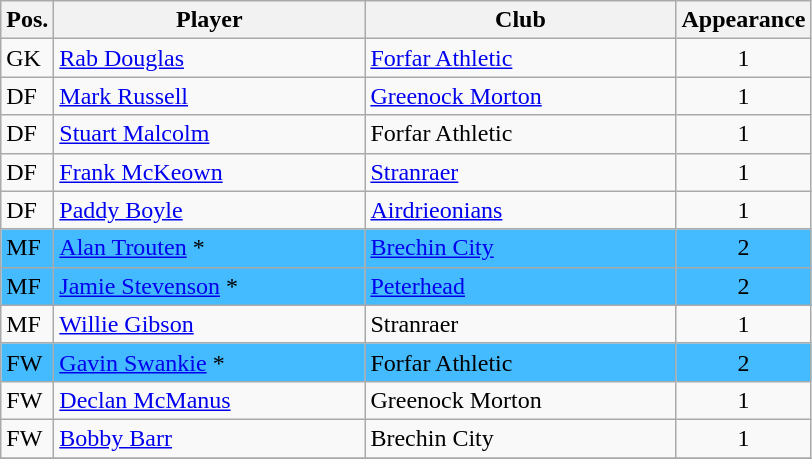<table class="wikitable">
<tr>
<th>Pos.</th>
<th>Player</th>
<th>Club</th>
<th>Appearance</th>
</tr>
<tr>
<td>GK</td>
<td style="width:200px;"><a href='#'>Rab Douglas</a></td>
<td style="width:200px;"><a href='#'>Forfar Athletic</a></td>
<td align="center">1</td>
</tr>
<tr>
<td>DF</td>
<td><a href='#'>Mark Russell</a></td>
<td><a href='#'>Greenock Morton</a></td>
<td align="center">1</td>
</tr>
<tr>
<td>DF</td>
<td><a href='#'>Stuart Malcolm</a></td>
<td>Forfar Athletic</td>
<td align="center">1</td>
</tr>
<tr>
<td>DF</td>
<td><a href='#'>Frank McKeown</a></td>
<td><a href='#'>Stranraer</a></td>
<td align="center">1</td>
</tr>
<tr>
<td>DF</td>
<td><a href='#'>Paddy Boyle</a></td>
<td><a href='#'>Airdrieonians</a></td>
<td align="center">1</td>
</tr>
<tr style="background:#44bbff;">
<td>MF</td>
<td><a href='#'>Alan Trouten</a> *</td>
<td><a href='#'>Brechin City</a></td>
<td align="center">2</td>
</tr>
<tr style="background:#44bbff;">
<td>MF</td>
<td><a href='#'>Jamie Stevenson</a> *</td>
<td><a href='#'>Peterhead</a></td>
<td align="center">2</td>
</tr>
<tr>
<td>MF</td>
<td><a href='#'>Willie Gibson</a></td>
<td>Stranraer</td>
<td align="center">1</td>
</tr>
<tr style="background:#44bbff;">
<td>FW</td>
<td><a href='#'>Gavin Swankie</a> *</td>
<td>Forfar Athletic</td>
<td align="center">2</td>
</tr>
<tr>
<td>FW</td>
<td><a href='#'>Declan McManus</a></td>
<td>Greenock Morton</td>
<td align="center">1</td>
</tr>
<tr>
<td>FW</td>
<td><a href='#'>Bobby Barr</a></td>
<td>Brechin City</td>
<td align="center">1</td>
</tr>
<tr>
</tr>
</table>
